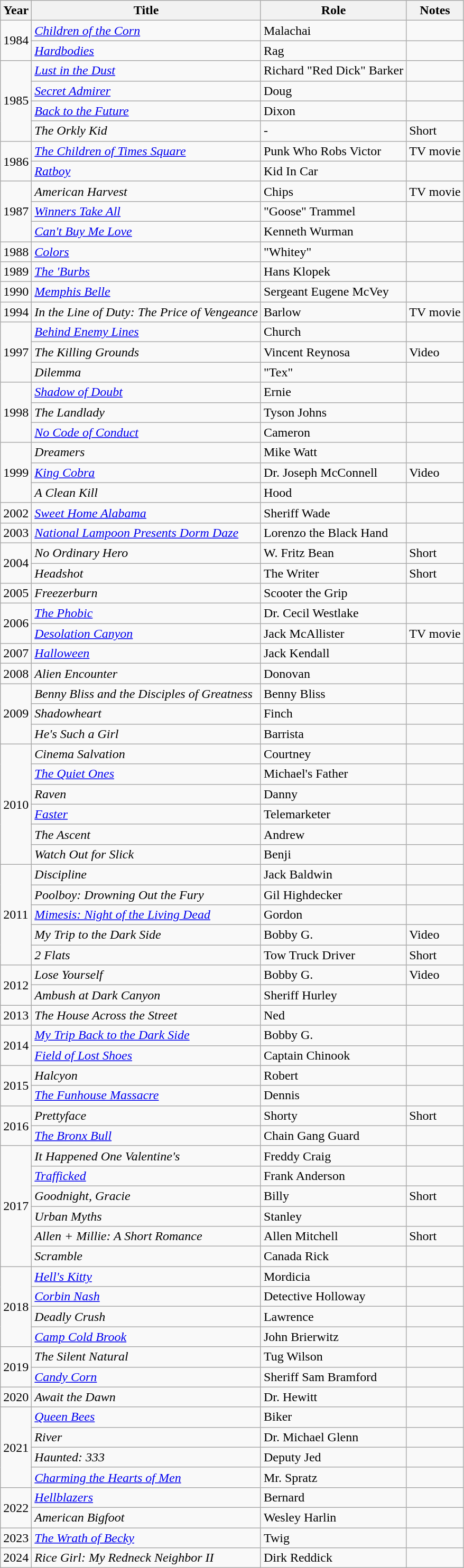<table class="wikitable sortable">
<tr>
<th>Year</th>
<th>Title</th>
<th>Role</th>
<th>Notes</th>
</tr>
<tr>
<td rowspan=2>1984</td>
<td><em><a href='#'>Children of the Corn</a></em></td>
<td>Malachai</td>
<td></td>
</tr>
<tr>
<td><em><a href='#'>Hardbodies</a></em></td>
<td>Rag</td>
<td></td>
</tr>
<tr>
<td rowspan=4>1985</td>
<td><em><a href='#'>Lust in the Dust</a></em></td>
<td>Richard "Red Dick" Barker</td>
<td></td>
</tr>
<tr>
<td><em><a href='#'>Secret Admirer</a></em></td>
<td>Doug</td>
<td></td>
</tr>
<tr>
<td><em><a href='#'>Back to the Future</a></em></td>
<td>Dixon</td>
<td></td>
</tr>
<tr>
<td><em>The Orkly Kid</em></td>
<td>-</td>
<td>Short</td>
</tr>
<tr>
<td rowspan=2>1986</td>
<td><em><a href='#'>The Children of Times Square</a></em></td>
<td>Punk Who Robs Victor</td>
<td>TV movie</td>
</tr>
<tr>
<td><em><a href='#'>Ratboy</a></em></td>
<td>Kid In Car</td>
<td></td>
</tr>
<tr>
<td rowspan=3>1987</td>
<td><em>American Harvest</em></td>
<td>Chips</td>
<td>TV movie</td>
</tr>
<tr>
<td><em><a href='#'>Winners Take All</a></em></td>
<td>"Goose" Trammel</td>
<td></td>
</tr>
<tr>
<td><em><a href='#'>Can't Buy Me Love</a></em></td>
<td>Kenneth Wurman</td>
<td></td>
</tr>
<tr>
<td>1988</td>
<td><em><a href='#'>Colors</a></em></td>
<td>"Whitey"</td>
<td></td>
</tr>
<tr>
<td>1989</td>
<td><em><a href='#'>The 'Burbs</a></em></td>
<td>Hans Klopek</td>
<td></td>
</tr>
<tr>
<td>1990</td>
<td><em><a href='#'>Memphis Belle</a></em></td>
<td>Sergeant Eugene McVey</td>
<td></td>
</tr>
<tr>
<td>1994</td>
<td><em>In the Line of Duty: The Price of Vengeance</em></td>
<td>Barlow</td>
<td>TV movie</td>
</tr>
<tr>
<td rowspan=3>1997</td>
<td><em><a href='#'>Behind Enemy Lines</a></em></td>
<td>Church</td>
<td></td>
</tr>
<tr>
<td><em>The Killing Grounds</em></td>
<td>Vincent Reynosa</td>
<td>Video</td>
</tr>
<tr>
<td><em>Dilemma</em></td>
<td>"Tex"</td>
<td></td>
</tr>
<tr>
<td rowspan=3>1998</td>
<td><em><a href='#'>Shadow of Doubt</a></em></td>
<td>Ernie</td>
<td></td>
</tr>
<tr>
<td><em>The Landlady</em></td>
<td>Tyson Johns</td>
<td></td>
</tr>
<tr>
<td><em><a href='#'>No Code of Conduct</a></em></td>
<td>Cameron</td>
<td></td>
</tr>
<tr>
<td rowspan=3>1999</td>
<td><em>Dreamers</em></td>
<td>Mike Watt</td>
<td></td>
</tr>
<tr>
<td><em><a href='#'>King Cobra</a></em></td>
<td>Dr. Joseph McConnell</td>
<td>Video</td>
</tr>
<tr>
<td><em>A Clean Kill</em></td>
<td>Hood</td>
<td></td>
</tr>
<tr>
<td>2002</td>
<td><em><a href='#'>Sweet Home Alabama</a></em></td>
<td>Sheriff Wade</td>
<td></td>
</tr>
<tr>
<td>2003</td>
<td><em><a href='#'>National Lampoon Presents Dorm Daze</a></em></td>
<td>Lorenzo the Black Hand</td>
<td></td>
</tr>
<tr>
<td rowspan=2>2004</td>
<td><em>No Ordinary Hero</em></td>
<td>W. Fritz Bean</td>
<td>Short</td>
</tr>
<tr>
<td><em>Headshot</em></td>
<td>The Writer</td>
<td>Short</td>
</tr>
<tr>
<td>2005</td>
<td><em>Freezerburn</em></td>
<td>Scooter the Grip</td>
<td></td>
</tr>
<tr>
<td rowspan=2>2006</td>
<td><em><a href='#'>The Phobic</a></em></td>
<td>Dr. Cecil Westlake</td>
<td></td>
</tr>
<tr>
<td><em><a href='#'>Desolation Canyon</a></em></td>
<td>Jack McAllister</td>
<td>TV movie</td>
</tr>
<tr>
<td>2007</td>
<td><em><a href='#'>Halloween</a></em></td>
<td>Jack Kendall</td>
<td></td>
</tr>
<tr>
<td>2008</td>
<td><em>Alien Encounter</em></td>
<td>Donovan</td>
<td></td>
</tr>
<tr>
<td rowspan=3>2009</td>
<td><em>Benny Bliss and the Disciples of Greatness</em></td>
<td>Benny Bliss</td>
<td></td>
</tr>
<tr>
<td><em>Shadowheart</em></td>
<td>Finch</td>
<td></td>
</tr>
<tr>
<td><em>He's Such a Girl</em></td>
<td>Barrista</td>
<td></td>
</tr>
<tr>
<td rowspan=6>2010</td>
<td><em>Cinema Salvation</em></td>
<td>Courtney</td>
<td></td>
</tr>
<tr>
<td><em><a href='#'>The Quiet Ones</a></em></td>
<td>Michael's Father</td>
<td></td>
</tr>
<tr>
<td><em>Raven</em></td>
<td>Danny</td>
<td></td>
</tr>
<tr>
<td><em><a href='#'>Faster</a></em></td>
<td>Telemarketer</td>
<td></td>
</tr>
<tr>
<td><em>The Ascent</em></td>
<td>Andrew</td>
<td></td>
</tr>
<tr>
<td><em>Watch Out for Slick</em></td>
<td>Benji</td>
<td></td>
</tr>
<tr>
<td rowspan=5>2011</td>
<td><em>Discipline</em></td>
<td>Jack Baldwin</td>
<td></td>
</tr>
<tr>
<td><em>Poolboy: Drowning Out the Fury</em></td>
<td>Gil Highdecker</td>
<td></td>
</tr>
<tr>
<td><em><a href='#'>Mimesis: Night of the Living Dead</a></em></td>
<td>Gordon</td>
<td></td>
</tr>
<tr>
<td><em>My Trip to the Dark Side</em></td>
<td>Bobby G.</td>
<td>Video</td>
</tr>
<tr>
<td><em>2 Flats</em></td>
<td>Tow Truck Driver</td>
<td>Short</td>
</tr>
<tr>
<td rowspan=2>2012</td>
<td><em>Lose Yourself</em></td>
<td>Bobby G.</td>
<td>Video</td>
</tr>
<tr>
<td><em>Ambush at Dark Canyon</em></td>
<td>Sheriff Hurley</td>
<td></td>
</tr>
<tr>
<td>2013</td>
<td><em>The House Across the Street</em></td>
<td>Ned</td>
<td></td>
</tr>
<tr>
<td rowspan=2>2014</td>
<td><em><a href='#'>My Trip Back to the Dark Side</a></em></td>
<td>Bobby G.</td>
<td></td>
</tr>
<tr>
<td><em><a href='#'>Field of Lost Shoes</a></em></td>
<td>Captain Chinook</td>
<td></td>
</tr>
<tr>
<td rowspan=2>2015</td>
<td><em>Halcyon</em></td>
<td>Robert</td>
<td></td>
</tr>
<tr>
<td><em><a href='#'>The Funhouse Massacre</a></em></td>
<td>Dennis</td>
<td></td>
</tr>
<tr>
<td rowspan=2>2016</td>
<td><em>Prettyface</em></td>
<td>Shorty</td>
<td>Short</td>
</tr>
<tr>
<td><em><a href='#'>The Bronx Bull</a></em></td>
<td>Chain Gang Guard</td>
<td></td>
</tr>
<tr>
<td rowspan=6>2017</td>
<td><em>It Happened One Valentine's</em></td>
<td>Freddy Craig</td>
<td></td>
</tr>
<tr>
<td><em><a href='#'>Trafficked</a></em></td>
<td>Frank Anderson</td>
<td></td>
</tr>
<tr>
<td><em>Goodnight, Gracie</em></td>
<td>Billy</td>
<td>Short</td>
</tr>
<tr>
<td><em>Urban Myths</em></td>
<td>Stanley</td>
<td></td>
</tr>
<tr>
<td><em>Allen + Millie: A Short Romance</em></td>
<td>Allen Mitchell</td>
<td>Short</td>
</tr>
<tr>
<td><em>Scramble</em></td>
<td>Canada Rick</td>
<td></td>
</tr>
<tr>
<td rowspan=4>2018</td>
<td><em><a href='#'>Hell's Kitty</a></em></td>
<td>Mordicia</td>
<td></td>
</tr>
<tr>
<td><em><a href='#'>Corbin Nash</a></em></td>
<td>Detective Holloway</td>
<td></td>
</tr>
<tr>
<td><em>Deadly Crush</em></td>
<td>Lawrence</td>
<td></td>
</tr>
<tr>
<td><em><a href='#'>Camp Cold Brook</a></em></td>
<td>John Brierwitz</td>
<td></td>
</tr>
<tr>
<td rowspan=2>2019</td>
<td><em>The Silent Natural</em></td>
<td>Tug Wilson</td>
<td></td>
</tr>
<tr>
<td><em><a href='#'>Candy Corn</a></em></td>
<td>Sheriff Sam Bramford</td>
<td></td>
</tr>
<tr>
<td>2020</td>
<td><em>Await the Dawn</em></td>
<td>Dr. Hewitt</td>
<td></td>
</tr>
<tr>
<td rowspan=4>2021</td>
<td><em><a href='#'>Queen Bees</a></em></td>
<td>Biker</td>
<td></td>
</tr>
<tr>
<td><em>River</em></td>
<td>Dr. Michael Glenn</td>
<td></td>
</tr>
<tr>
<td><em>Haunted: 333</em></td>
<td>Deputy Jed</td>
<td></td>
</tr>
<tr>
<td><em><a href='#'>Charming the Hearts of Men</a></em></td>
<td>Mr. Spratz</td>
<td></td>
</tr>
<tr>
<td rowspan=2>2022</td>
<td><em><a href='#'>Hellblazers</a></em></td>
<td>Bernard</td>
<td></td>
</tr>
<tr>
<td><em>American Bigfoot</em></td>
<td>Wesley Harlin</td>
<td></td>
</tr>
<tr>
<td>2023</td>
<td><em><a href='#'>The Wrath of Becky</a></em></td>
<td>Twig</td>
<td></td>
</tr>
<tr>
<td>2024</td>
<td><em>Rice Girl: My Redneck Neighbor II</em></td>
<td>Dirk Reddick</td>
<td></td>
</tr>
</table>
